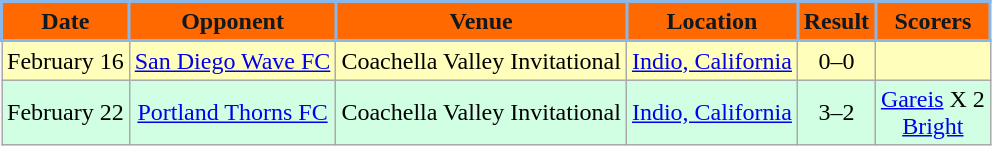<table class="wikitable" align="center">
<tr>
<th style="background:#FF6900; color:#101820; border:2px solid #8AB7E9;" text-align:center;">Date</th>
<th style="background:#FF6900; color:#101820; border:2px solid #8AB7E9;" text-align:center;">Opponent</th>
<th style="background:#FF6900; color:#101820; border:2px solid #8AB7E9;" text-align:center;">Venue</th>
<th style="background:#FF6900; color:#101820; border:2px solid #8AB7E9;" text-align:center;">Location</th>
<th style="background:#FF6900; color:#101820; border:2px solid #8AB7E9;" text-align:center;">Result</th>
<th style="background:#FF6900; color:#101820; border:2px solid #8AB7E9;" text-align:center;">Scorers</th>
</tr>
<tr bgcolor = ffffbb>
<td>February 16</td>
<td align="center"><a href='#'>San Diego Wave FC</a></td>
<td>Coachella Valley Invitational</td>
<td><a href='#'>Indio, California</a></td>
<td align=center>0–0</td>
<td align=center></td>
</tr>
<tr bgcolor = d0ffe3>
<td>February 22</td>
<td align="center"><a href='#'>Portland Thorns FC</a></td>
<td>Coachella Valley Invitational</td>
<td><a href='#'>Indio, California</a></td>
<td align=center>3–2</td>
<td align=center><a href='#'>Gareis</a> X 2<br><a href='#'>Bright</a></td>
</tr>
</table>
